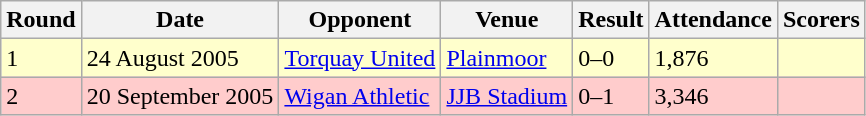<table class="wikitable">
<tr>
<th>Round</th>
<th>Date</th>
<th>Opponent</th>
<th>Venue</th>
<th>Result</th>
<th>Attendance</th>
<th>Scorers</th>
</tr>
<tr bgcolor="#FFFFCC">
<td>1</td>
<td>24 August 2005</td>
<td><a href='#'>Torquay United</a></td>
<td><a href='#'>Plainmoor</a></td>
<td>0–0 </td>
<td>1,876</td>
<td></td>
</tr>
<tr bgcolor="#FFCCCC">
<td>2</td>
<td>20 September 2005</td>
<td><a href='#'>Wigan Athletic</a></td>
<td><a href='#'>JJB Stadium</a></td>
<td>0–1</td>
<td>3,346</td>
<td></td>
</tr>
</table>
